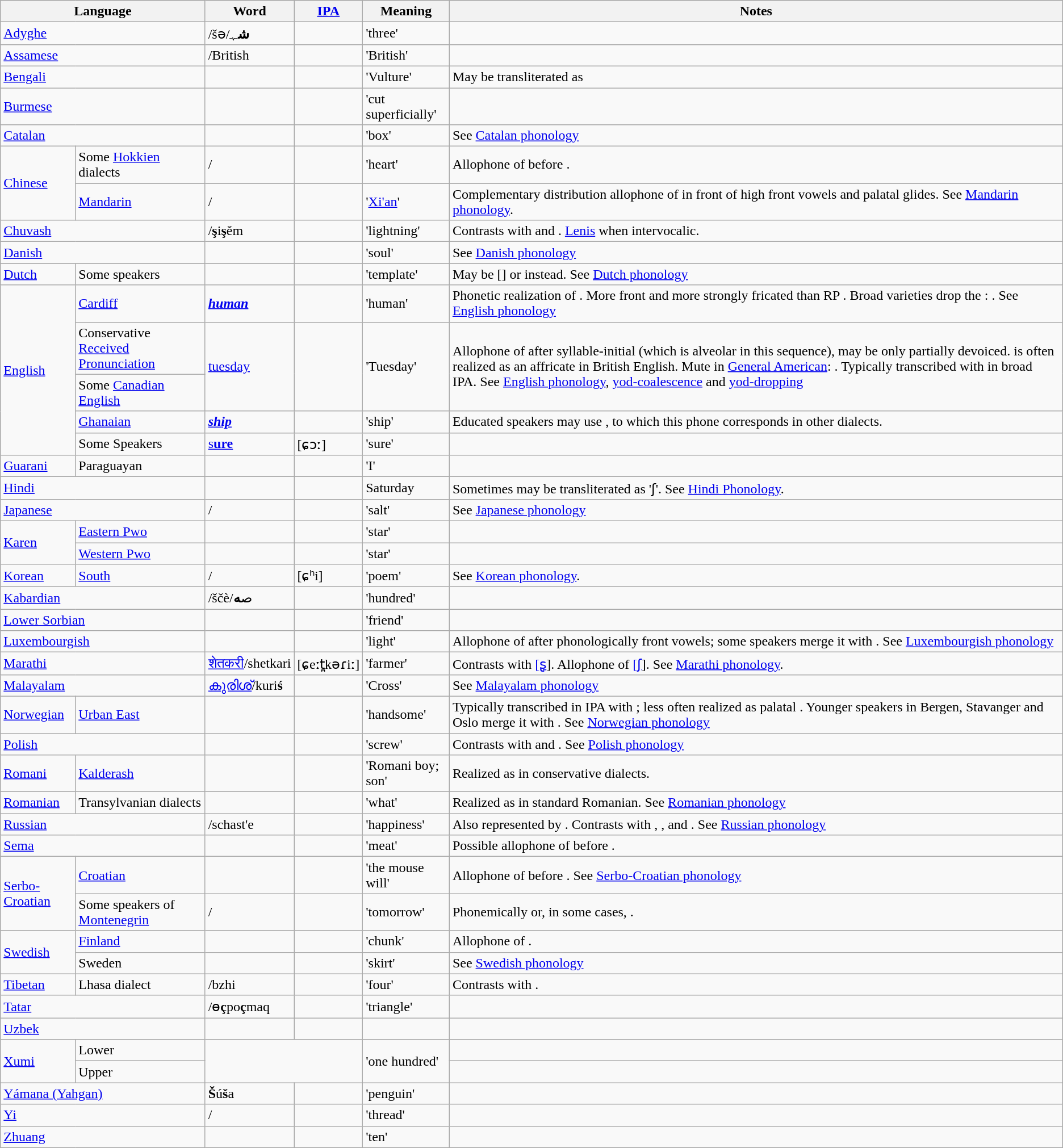<table class="wikitable">
<tr>
<th colspan="2">Language</th>
<th>Word</th>
<th><a href='#'>IPA</a></th>
<th>Meaning</th>
<th>Notes</th>
</tr>
<tr>
<td colspan="2"><a href='#'>Adyghe</a></td>
<td>/šə/<strong>ش</strong>ہ‍</td>
<td></td>
<td>'three'</td>
<td></td>
</tr>
<tr>
<td colspan="2"><a href='#'>Assamese</a></td>
<td>/British</td>
<td></td>
<td>'British'</td>
<td></td>
</tr>
<tr>
<td colspan="2"><a href='#'>Bengali</a></td>
<td></td>
<td></td>
<td>'Vulture'</td>
<td>May be transliterated as </td>
</tr>
<tr>
<td colspan="2"><a href='#'>Burmese</a></td>
<td></td>
<td></td>
<td>'cut superficially'</td>
<td></td>
</tr>
<tr>
<td colspan="2"><a href='#'>Catalan</a></td>
<td></td>
<td></td>
<td>'box'</td>
<td>See <a href='#'>Catalan phonology</a></td>
</tr>
<tr>
<td rowspan="2"><a href='#'>Chinese</a></td>
<td>Some <a href='#'>Hokkien</a> dialects</td>
<td>/</td>
<td></td>
<td>'heart'</td>
<td>Allophone of  before .</td>
</tr>
<tr>
<td><a href='#'>Mandarin</a></td>
<td>/</td>
<td></td>
<td>'<a href='#'>Xi'an</a>'</td>
<td>Complementary distribution allophone of  in front of high front vowels and palatal glides. See <a href='#'>Mandarin phonology</a>.</td>
</tr>
<tr>
<td colspan="2"><a href='#'>Chuvash</a></td>
<td>/<strong>ş</strong>i<strong>ş</strong>ĕm</td>
<td></td>
<td>'lightning'</td>
<td>Contrasts with  and . <a href='#'>Lenis</a> when intervocalic.</td>
</tr>
<tr>
<td colspan="2"><a href='#'>Danish</a></td>
<td></td>
<td></td>
<td>'soul'</td>
<td>See <a href='#'>Danish phonology</a></td>
</tr>
<tr>
<td><a href='#'>Dutch</a></td>
<td>Some speakers</td>
<td></td>
<td></td>
<td>'template'</td>
<td>May be [] or  instead. See <a href='#'>Dutch phonology</a></td>
</tr>
<tr>
<td rowspan="5"><a href='#'>English</a></td>
<td><a href='#'>Cardiff</a></td>
<td><a href='#'><strong><em>h<strong>uman<em></a></td>
<td></td>
<td>'human'</td>
<td>Phonetic realization of . More front and more strongly fricated than RP . Broad varieties drop the : . See <a href='#'>English phonology</a></td>
</tr>
<tr>
<td>Conservative <a href='#'>Received Pronunciation</a></td>
<td rowspan="2"><a href='#'></em></strong>t</strong>uesday</em></a></td>
<td rowspan="2"></td>
<td rowspan="2">'Tuesday'</td>
<td rowspan="2">Allophone of  after syllable-initial  (which is alveolar in this sequence), may be only partially devoiced.  is often realized as an affricate  in British English. Mute in <a href='#'>General American</a>: . Typically transcribed with  in broad IPA. See <a href='#'>English phonology</a>, <a href='#'>yod-coalescence</a> and <a href='#'>yod-dropping</a></td>
</tr>
<tr>
<td>Some <a href='#'>Canadian English</a></td>
</tr>
<tr>
<td><a href='#'>Ghanaian</a></td>
<td><a href='#'><strong><em>sh<strong>ip<em></a></td>
<td></td>
<td>'ship'</td>
<td>Educated speakers may use , to which this phone corresponds in other dialects.</td>
</tr>
<tr>
<td>Some Speakers</td>
<td><a href='#'></strong>s<strong>ure</a></td>
<td>[ɕɔː]</td>
<td>'sure'</td>
<td></td>
</tr>
<tr>
<td><a href='#'>Guarani</a></td>
<td>Paraguayan</td>
<td></td>
<td></td>
<td>'I'</td>
<td></td>
</tr>
<tr>
<td colspan ="2"><a href='#'>Hindi</a></td>
<td></td>
<td></td>
<td>Saturday</td>
<td>Sometimes may be transliterated as 'ʃ'. See <a href='#'>Hindi Phonology</a>.</td>
</tr>
<tr>
<td colspan="2"><a href='#'>Japanese</a></td>
<td>/</td>
<td></td>
<td>'salt'</td>
<td>See <a href='#'>Japanese phonology</a></td>
</tr>
<tr>
<td rowspan="2"><a href='#'>Karen</a></td>
<td><a href='#'>Eastern Pwo</a></td>
<td></td>
<td></td>
<td>'star'</td>
<td></td>
</tr>
<tr>
<td><a href='#'>Western Pwo</a></td>
<td></td>
<td></td>
<td>'star'</td>
<td></td>
</tr>
<tr>
<td><a href='#'>Korean</a></td>
<td><a href='#'>South</a></td>
<td>/</td>
<td>[ɕʰi]</td>
<td>'poem'</td>
<td>See <a href='#'>Korean phonology</a>.</td>
</tr>
<tr>
<td colspan="2"><a href='#'>Kabardian</a></td>
<td>/ščè/</strong>ص<strong>ە</td>
<td></td>
<td>'hundred'</td>
<td></td>
</tr>
<tr>
<td colspan="2"><a href='#'>Lower Sorbian</a></td>
<td></td>
<td></td>
<td>'friend'</td>
<td></td>
</tr>
<tr>
<td colspan="2"><a href='#'>Luxembourgish</a></td>
<td></td>
<td></td>
<td>'light'</td>
<td>Allophone of  after phonologically front vowels; some speakers merge it with . See <a href='#'>Luxembourgish phonology</a></td>
</tr>
<tr>
<td colspan="2"><a href='#'>Marathi</a></td>
<td><a href='#'>शेतकरी</a>/</em></strong>sh</strong>etkari</em></td>
<td>[ɕeːt̪kəɾiː]</td>
<td>'farmer'</td>
<td>Contrasts with <a href='#'>[ʂ</a>]. Allophone of <a href='#'>[ʃ</a>]. See <a href='#'>Marathi phonology</a>.</td>
</tr>
<tr>
<td colspan="2"><a href='#'>Malayalam</a></td>
<td><a href='#'>കുരിശ്</a>/kuri<strong>ś</strong></td>
<td></td>
<td>'Cross'</td>
<td>See <a href='#'>Malayalam phonology</a></td>
</tr>
<tr>
<td><a href='#'>Norwegian</a></td>
<td><a href='#'>Urban East</a></td>
<td></td>
<td></td>
<td>'handsome'</td>
<td>Typically transcribed in IPA with ; less often realized as palatal . Younger speakers in Bergen, Stavanger and Oslo merge it with . See <a href='#'>Norwegian phonology</a></td>
</tr>
<tr>
<td colspan="2"><a href='#'>Polish</a></td>
<td></td>
<td></td>
<td>'screw'</td>
<td>Contrasts with  and . See <a href='#'>Polish phonology</a></td>
</tr>
<tr>
<td><a href='#'>Romani</a></td>
<td><a href='#'>Kalderash</a></td>
<td></td>
<td></td>
<td>'Romani boy; son'</td>
<td>Realized as  in conservative dialects.</td>
</tr>
<tr>
<td><a href='#'>Romanian</a></td>
<td>Transylvanian dialects</td>
<td></td>
<td></td>
<td>'what'</td>
<td>Realized as  in standard Romanian. See <a href='#'>Romanian phonology</a></td>
</tr>
<tr>
<td colspan="2"><a href='#'>Russian</a></td>
<td>/schast'e</td>
<td></td>
<td>'happiness'</td>
<td>Also represented by . Contrasts with , , and . See <a href='#'>Russian phonology</a></td>
</tr>
<tr>
<td colspan="2"><a href='#'>Sema</a></td>
<td></td>
<td></td>
<td>'meat'</td>
<td>Possible allophone of  before .</td>
</tr>
<tr>
<td rowspan="2"><a href='#'>Serbo-Croatian</a></td>
<td><a href='#'>Croatian</a></td>
<td></td>
<td></td>
<td>'the mouse will'</td>
<td>Allophone of  before . See <a href='#'>Serbo-Croatian phonology</a></td>
</tr>
<tr>
<td>Some speakers of <a href='#'>Montenegrin</a></td>
<td>/</td>
<td></td>
<td>'tomorrow'</td>
<td>Phonemically  or, in some cases, .</td>
</tr>
<tr>
<td rowspan="2"><a href='#'>Swedish</a></td>
<td><a href='#'>Finland</a></td>
<td></td>
<td></td>
<td>'chunk'</td>
<td>Allophone of .</td>
</tr>
<tr>
<td>Sweden</td>
<td></td>
<td></td>
<td>'skirt'</td>
<td>See <a href='#'>Swedish phonology</a></td>
</tr>
<tr>
<td><a href='#'>Tibetan</a></td>
<td>Lhasa dialect</td>
<td>/bzhi</td>
<td></td>
<td>'four'</td>
<td>Contrasts with .</td>
</tr>
<tr>
<td colspan="2"><a href='#'>Tatar</a></td>
<td>/ө<strong>ç</strong>po<strong>ç</strong>maq</td>
<td></td>
<td>'triangle'</td>
<td></td>
</tr>
<tr>
<td colspan="2"><a href='#'>Uzbek</a></td>
<td></td>
<td></td>
<td></td>
<td></td>
</tr>
<tr>
<td rowspan=2><a href='#'>Xumi</a></td>
<td>Lower</td>
<td rowspan=2 colspan=2 align=center></td>
<td rowspan=2>'one hundred'</td>
<td></td>
</tr>
<tr>
<td>Upper</td>
<td></td>
</tr>
<tr>
<td colspan="2"><a href='#'>Yámana (Yahgan)</a></td>
<td><strong>Š</strong>ú<strong>š</strong>a</td>
<td></td>
<td>'penguin'</td>
<td></td>
</tr>
<tr>
<td colspan="2"><a href='#'>Yi</a></td>
<td>/</td>
<td></td>
<td>'thread'</td>
<td></td>
</tr>
<tr>
<td colspan=2><a href='#'>Zhuang</a></td>
<td></td>
<td></td>
<td>'ten'</td>
<td></td>
</tr>
</table>
